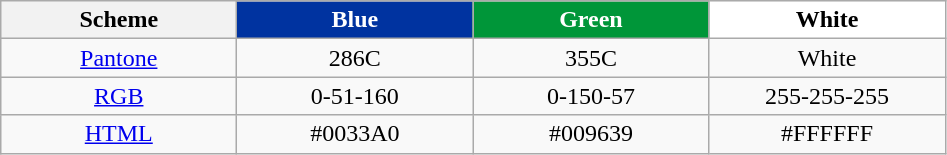<table class="wikitable">
<tr>
<th width=150>Scheme</th>
<th style="background-color:#0033A0; color:white; width:150px">Blue</th>
<th style="background-color:#009639; color:white; width:150px">Green</th>
<th style="background-color:white;width:150px">White</th>
</tr>
<tr align=center>
<td><a href='#'>Pantone</a></td>
<td>286C</td>
<td>355C</td>
<td>White</td>
</tr>
<tr align=center>
<td><a href='#'>RGB</a></td>
<td>0-51-160</td>
<td>0-150-57</td>
<td>255-255-255</td>
</tr>
<tr align=center>
<td><a href='#'>HTML</a></td>
<td>#0033A0</td>
<td>#009639</td>
<td>#FFFFFF</td>
</tr>
</table>
